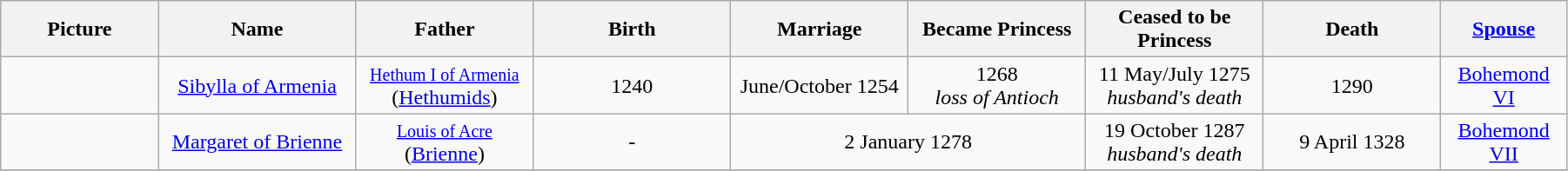<table width=95% class="wikitable">
<tr>
<th width = "8%">Picture</th>
<th width = "10%">Name</th>
<th width = "9%">Father</th>
<th width = "10%">Birth</th>
<th width = "9%">Marriage</th>
<th width = "9%">Became Princess</th>
<th width = "9%">Ceased to be Princess</th>
<th width = "9%">Death</th>
<th width = "6%"><a href='#'>Spouse</a></th>
</tr>
<tr>
<td align="center"></td>
<td align="center"><a href='#'>Sibylla of Armenia</a><br></td>
<td align="center"><small><a href='#'>Hethum I of Armenia</a></small><br> (<a href='#'>Hethumids</a>)</td>
<td align="center">1240</td>
<td align="center">June/October 1254</td>
<td align="center">1268<br><em>loss of Antioch</em></td>
<td align="center">11 May/July 1275<br><em>husband's death</em></td>
<td align="center">1290</td>
<td align="center"><a href='#'>Bohemond VI</a></td>
</tr>
<tr>
<td align="center"></td>
<td align="center"><a href='#'>Margaret of Brienne</a><br></td>
<td align="center"><small><a href='#'>Louis of Acre</a></small><br> (<a href='#'>Brienne</a>)</td>
<td align="center">-</td>
<td align="center" colspan="2">2 January 1278</td>
<td align="center">19 October 1287<br><em>husband's death</em></td>
<td align="center">9 April 1328</td>
<td align="center"><a href='#'>Bohemond VII</a></td>
</tr>
<tr>
</tr>
</table>
